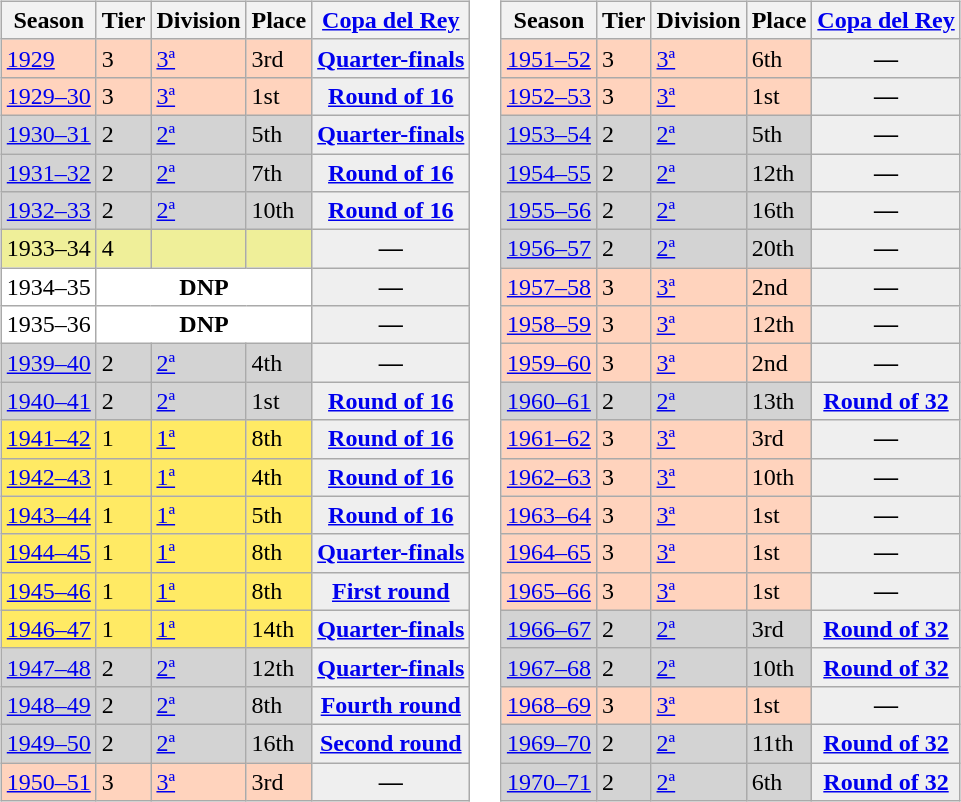<table>
<tr>
<td valign="top" width=0%><br><table class="wikitable">
<tr style="background:#f0f6fa;">
<th>Season</th>
<th>Tier</th>
<th>Division</th>
<th>Place</th>
<th><a href='#'>Copa del Rey</a></th>
</tr>
<tr>
<td style="background:#FFD3BD;"><a href='#'>1929</a></td>
<td style="background:#FFD3BD;">3</td>
<td style="background:#FFD3BD;"><a href='#'>3ª</a></td>
<td style="background:#FFD3BD;">3rd</td>
<th style="background:#efefef;"><a href='#'>Quarter-finals</a></th>
</tr>
<tr>
<td style="background:#FFD3BD;"><a href='#'>1929–30</a></td>
<td style="background:#FFD3BD;">3</td>
<td style="background:#FFD3BD;"><a href='#'>3ª</a></td>
<td style="background:#FFD3BD;">1st</td>
<th style="background:#efefef;"><a href='#'>Round of 16</a></th>
</tr>
<tr>
<td style="background:#D3D3D3;"><a href='#'>1930–31</a></td>
<td style="background:#D3D3D3;">2</td>
<td style="background:#D3D3D3;"><a href='#'>2ª</a></td>
<td style="background:#D3D3D3;">5th</td>
<th style="background:#efefef;"><a href='#'>Quarter-finals</a></th>
</tr>
<tr>
<td style="background:#D3D3D3;"><a href='#'>1931–32</a></td>
<td style="background:#D3D3D3;">2</td>
<td style="background:#D3D3D3;"><a href='#'>2ª</a></td>
<td style="background:#D3D3D3;">7th</td>
<th style="background:#efefef;"><a href='#'>Round of 16</a></th>
</tr>
<tr>
<td style="background:#D3D3D3;"><a href='#'>1932–33</a></td>
<td style="background:#D3D3D3;">2</td>
<td style="background:#D3D3D3;"><a href='#'>2ª</a></td>
<td style="background:#D3D3D3;">10th</td>
<th style="background:#efefef;"><a href='#'>Round of 16</a></th>
</tr>
<tr>
<td style="background:#EFEF99;">1933–34</td>
<td style="background:#EFEF99;">4</td>
<td style="background:#EFEF99;"></td>
<td style="background:#EFEF99;"></td>
<th style="background:#efefef;">—</th>
</tr>
<tr>
<td style="background:#FFFFFF;">1934–35</td>
<th style="background:#FFFFFF;" colspan="3">DNP</th>
<th style="background:#efefef;">—</th>
</tr>
<tr>
<td style="background:#FFFFFF;">1935–36</td>
<th style="background:#FFFFFF;" colspan="3">DNP</th>
<th style="background:#efefef;">—</th>
</tr>
<tr>
<td style="background:#D3D3D3;"><a href='#'>1939–40</a></td>
<td style="background:#D3D3D3;">2</td>
<td style="background:#D3D3D3;"><a href='#'>2ª</a></td>
<td style="background:#D3D3D3;">4th</td>
<th style="background:#efefef;">—</th>
</tr>
<tr>
<td style="background:#D3D3D3;"><a href='#'>1940–41</a></td>
<td style="background:#D3D3D3;">2</td>
<td style="background:#D3D3D3;"><a href='#'>2ª</a></td>
<td style="background:#D3D3D3;">1st</td>
<th style="background:#efefef;"><a href='#'>Round of 16</a></th>
</tr>
<tr>
<td style="background:#FFEA64;"><a href='#'>1941–42</a></td>
<td style="background:#FFEA64;">1</td>
<td style="background:#FFEA64;"><a href='#'>1ª</a></td>
<td style="background:#FFEA64;">8th</td>
<th style="background:#efefef;"><a href='#'>Round of 16</a></th>
</tr>
<tr>
<td style="background:#FFEA64;"><a href='#'>1942–43</a></td>
<td style="background:#FFEA64;">1</td>
<td style="background:#FFEA64;"><a href='#'>1ª</a></td>
<td style="background:#FFEA64;">4th</td>
<th style="background:#efefef;"><a href='#'>Round of 16</a></th>
</tr>
<tr>
<td style="background:#FFEA64;"><a href='#'>1943–44</a></td>
<td style="background:#FFEA64;">1</td>
<td style="background:#FFEA64;"><a href='#'>1ª</a></td>
<td style="background:#FFEA64;">5th</td>
<th style="background:#efefef;"><a href='#'>Round of 16</a></th>
</tr>
<tr>
<td style="background:#FFEA64;"><a href='#'>1944–45</a></td>
<td style="background:#FFEA64;">1</td>
<td style="background:#FFEA64;"><a href='#'>1ª</a></td>
<td style="background:#FFEA64;">8th</td>
<th style="background:#efefef;"><a href='#'>Quarter-finals</a></th>
</tr>
<tr>
<td style="background:#FFEA64;"><a href='#'>1945–46</a></td>
<td style="background:#FFEA64;">1</td>
<td style="background:#FFEA64;"><a href='#'>1ª</a></td>
<td style="background:#FFEA64;">8th</td>
<th style="background:#efefef;"><a href='#'>First round</a></th>
</tr>
<tr>
<td style="background:#FFEA64;"><a href='#'>1946–47</a></td>
<td style="background:#FFEA64;">1</td>
<td style="background:#FFEA64;"><a href='#'>1ª</a></td>
<td style="background:#FFEA64;">14th</td>
<th style="background:#efefef;"><a href='#'>Quarter-finals</a></th>
</tr>
<tr>
<td style="background:#D3D3D3;"><a href='#'>1947–48</a></td>
<td style="background:#D3D3D3;">2</td>
<td style="background:#D3D3D3;"><a href='#'>2ª</a></td>
<td style="background:#D3D3D3;">12th</td>
<th style="background:#efefef;"><a href='#'>Quarter-finals</a></th>
</tr>
<tr>
<td style="background:#D3D3D3;"><a href='#'>1948–49</a></td>
<td style="background:#D3D3D3;">2</td>
<td style="background:#D3D3D3;"><a href='#'>2ª</a></td>
<td style="background:#D3D3D3;">8th</td>
<th style="background:#efefef;"><a href='#'>Fourth round</a></th>
</tr>
<tr>
<td style="background:#D3D3D3;"><a href='#'>1949–50</a></td>
<td style="background:#D3D3D3;">2</td>
<td style="background:#D3D3D3;"><a href='#'>2ª</a></td>
<td style="background:#D3D3D3;">16th</td>
<th style="background:#efefef;"><a href='#'>Second round</a></th>
</tr>
<tr>
<td style="background:#FFD3BD;"><a href='#'>1950–51</a></td>
<td style="background:#FFD3BD;">3</td>
<td style="background:#FFD3BD;"><a href='#'>3ª</a></td>
<td style="background:#FFD3BD;">3rd</td>
<th style="background:#efefef;">—</th>
</tr>
</table>
</td>
<td valign="top" width=0%><br><table class="wikitable">
<tr style="background:#f0f6fa;">
<th>Season</th>
<th>Tier</th>
<th>Division</th>
<th>Place</th>
<th><a href='#'>Copa del Rey</a></th>
</tr>
<tr>
<td style="background:#FFD3BD;"><a href='#'>1951–52</a></td>
<td style="background:#FFD3BD;">3</td>
<td style="background:#FFD3BD;"><a href='#'>3ª</a></td>
<td style="background:#FFD3BD;">6th</td>
<th style="background:#efefef;">—</th>
</tr>
<tr>
<td style="background:#FFD3BD;"><a href='#'>1952–53</a></td>
<td style="background:#FFD3BD;">3</td>
<td style="background:#FFD3BD;"><a href='#'>3ª</a></td>
<td style="background:#FFD3BD;">1st</td>
<th style="background:#efefef;">—</th>
</tr>
<tr>
<td style="background:#D3D3D3;"><a href='#'>1953–54</a></td>
<td style="background:#D3D3D3;">2</td>
<td style="background:#D3D3D3;"><a href='#'>2ª</a></td>
<td style="background:#D3D3D3;">5th</td>
<th style="background:#efefef;">—</th>
</tr>
<tr>
<td style="background:#D3D3D3;"><a href='#'>1954–55</a></td>
<td style="background:#D3D3D3;">2</td>
<td style="background:#D3D3D3;"><a href='#'>2ª</a></td>
<td style="background:#D3D3D3;">12th</td>
<th style="background:#efefef;">—</th>
</tr>
<tr>
<td style="background:#D3D3D3;"><a href='#'>1955–56</a></td>
<td style="background:#D3D3D3;">2</td>
<td style="background:#D3D3D3;"><a href='#'>2ª</a></td>
<td style="background:#D3D3D3;">16th</td>
<th style="background:#efefef;">—</th>
</tr>
<tr>
<td style="background:#D3D3D3;"><a href='#'>1956–57</a></td>
<td style="background:#D3D3D3;">2</td>
<td style="background:#D3D3D3;"><a href='#'>2ª</a></td>
<td style="background:#D3D3D3;">20th</td>
<th style="background:#efefef;">—</th>
</tr>
<tr>
<td style="background:#FFD3BD;"><a href='#'>1957–58</a></td>
<td style="background:#FFD3BD;">3</td>
<td style="background:#FFD3BD;"><a href='#'>3ª</a></td>
<td style="background:#FFD3BD;">2nd</td>
<th style="background:#efefef;">—</th>
</tr>
<tr>
<td style="background:#FFD3BD;"><a href='#'>1958–59</a></td>
<td style="background:#FFD3BD;">3</td>
<td style="background:#FFD3BD;"><a href='#'>3ª</a></td>
<td style="background:#FFD3BD;">12th</td>
<th style="background:#efefef;">—</th>
</tr>
<tr>
<td style="background:#FFD3BD;"><a href='#'>1959–60</a></td>
<td style="background:#FFD3BD;">3</td>
<td style="background:#FFD3BD;"><a href='#'>3ª</a></td>
<td style="background:#FFD3BD;">2nd</td>
<th style="background:#efefef;">—</th>
</tr>
<tr>
<td style="background:#D3D3D3;"><a href='#'>1960–61</a></td>
<td style="background:#D3D3D3;">2</td>
<td style="background:#D3D3D3;"><a href='#'>2ª</a></td>
<td style="background:#D3D3D3;">13th</td>
<th style="background:#efefef;"><a href='#'>Round of 32</a></th>
</tr>
<tr>
<td style="background:#FFD3BD;"><a href='#'>1961–62</a></td>
<td style="background:#FFD3BD;">3</td>
<td style="background:#FFD3BD;"><a href='#'>3ª</a></td>
<td style="background:#FFD3BD;">3rd</td>
<th style="background:#efefef;">—</th>
</tr>
<tr>
<td style="background:#FFD3BD;"><a href='#'>1962–63</a></td>
<td style="background:#FFD3BD;">3</td>
<td style="background:#FFD3BD;"><a href='#'>3ª</a></td>
<td style="background:#FFD3BD;">10th</td>
<th style="background:#efefef;">—</th>
</tr>
<tr>
<td style="background:#FFD3BD;"><a href='#'>1963–64</a></td>
<td style="background:#FFD3BD;">3</td>
<td style="background:#FFD3BD;"><a href='#'>3ª</a></td>
<td style="background:#FFD3BD;">1st</td>
<th style="background:#efefef;">—</th>
</tr>
<tr>
<td style="background:#FFD3BD;"><a href='#'>1964–65</a></td>
<td style="background:#FFD3BD;">3</td>
<td style="background:#FFD3BD;"><a href='#'>3ª</a></td>
<td style="background:#FFD3BD;">1st</td>
<th style="background:#efefef;">—</th>
</tr>
<tr>
<td style="background:#FFD3BD;"><a href='#'>1965–66</a></td>
<td style="background:#FFD3BD;">3</td>
<td style="background:#FFD3BD;"><a href='#'>3ª</a></td>
<td style="background:#FFD3BD;">1st</td>
<th style="background:#efefef;">—</th>
</tr>
<tr>
<td style="background:#D3D3D3;"><a href='#'>1966–67</a></td>
<td style="background:#D3D3D3;">2</td>
<td style="background:#D3D3D3;"><a href='#'>2ª</a></td>
<td style="background:#D3D3D3;">3rd</td>
<th style="background:#efefef;"><a href='#'>Round of 32</a></th>
</tr>
<tr>
<td style="background:#D3D3D3;"><a href='#'>1967–68</a></td>
<td style="background:#D3D3D3;">2</td>
<td style="background:#D3D3D3;"><a href='#'>2ª</a></td>
<td style="background:#D3D3D3;">10th</td>
<th style="background:#efefef;"><a href='#'>Round of 32</a></th>
</tr>
<tr>
<td style="background:#FFD3BD;"><a href='#'>1968–69</a></td>
<td style="background:#FFD3BD;">3</td>
<td style="background:#FFD3BD;"><a href='#'>3ª</a></td>
<td style="background:#FFD3BD;">1st</td>
<th style="background:#efefef;">—</th>
</tr>
<tr>
<td style="background:#D3D3D3;"><a href='#'>1969–70</a></td>
<td style="background:#D3D3D3;">2</td>
<td style="background:#D3D3D3;"><a href='#'>2ª</a></td>
<td style="background:#D3D3D3;">11th</td>
<th style="background:#efefef;"><a href='#'>Round of 32</a></th>
</tr>
<tr>
<td style="background:#D3D3D3;"><a href='#'>1970–71</a></td>
<td style="background:#D3D3D3;">2</td>
<td style="background:#D3D3D3;"><a href='#'>2ª</a></td>
<td style="background:#D3D3D3;">6th</td>
<th style="background:#efefef;"><a href='#'>Round of 32</a></th>
</tr>
</table>
</td>
</tr>
</table>
